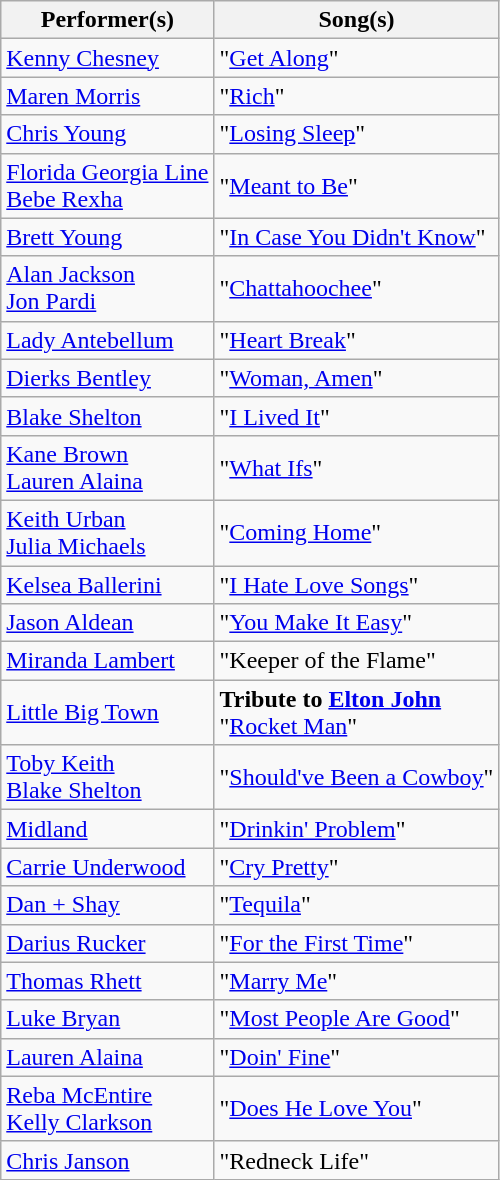<table class="wikitable" "style-text-align:center;">
<tr>
<th>Performer(s)</th>
<th>Song(s) </th>
</tr>
<tr>
<td><a href='#'>Kenny Chesney</a></td>
<td>"<a href='#'>Get Along</a>"</td>
</tr>
<tr>
<td><a href='#'>Maren Morris</a></td>
<td>"<a href='#'>Rich</a>"</td>
</tr>
<tr>
<td><a href='#'>Chris Young</a></td>
<td>"<a href='#'>Losing Sleep</a>"</td>
</tr>
<tr>
<td><a href='#'>Florida Georgia Line</a><br><a href='#'>Bebe Rexha</a></td>
<td>"<a href='#'>Meant to Be</a>"</td>
</tr>
<tr>
<td><a href='#'>Brett Young</a></td>
<td>"<a href='#'>In Case You Didn't Know</a>"</td>
</tr>
<tr>
<td><a href='#'>Alan Jackson</a><br><a href='#'>Jon Pardi</a></td>
<td>"<a href='#'>Chattahoochee</a>"</td>
</tr>
<tr>
<td><a href='#'>Lady Antebellum</a></td>
<td>"<a href='#'>Heart Break</a>"</td>
</tr>
<tr>
<td><a href='#'>Dierks Bentley</a></td>
<td>"<a href='#'>Woman, Amen</a>"</td>
</tr>
<tr>
<td><a href='#'>Blake Shelton</a></td>
<td>"<a href='#'>I Lived It</a>"</td>
</tr>
<tr>
<td><a href='#'>Kane Brown</a><br><a href='#'>Lauren Alaina</a></td>
<td>"<a href='#'>What Ifs</a>"</td>
</tr>
<tr>
<td><a href='#'>Keith Urban</a><br><a href='#'>Julia Michaels</a></td>
<td>"<a href='#'>Coming Home</a>"</td>
</tr>
<tr>
<td><a href='#'>Kelsea Ballerini</a></td>
<td>"<a href='#'>I Hate Love Songs</a>"</td>
</tr>
<tr>
<td><a href='#'>Jason Aldean</a></td>
<td>"<a href='#'>You Make It Easy</a>"</td>
</tr>
<tr>
<td><a href='#'>Miranda Lambert</a></td>
<td>"Keeper of the Flame"</td>
</tr>
<tr>
<td><a href='#'>Little Big Town</a></td>
<td><strong>Tribute to <a href='#'>Elton John</a></strong><br>"<a href='#'>Rocket Man</a>"</td>
</tr>
<tr>
<td><a href='#'>Toby Keith</a><br><a href='#'>Blake Shelton</a></td>
<td>"<a href='#'>Should've Been a Cowboy</a>"</td>
</tr>
<tr>
<td><a href='#'>Midland</a></td>
<td>"<a href='#'>Drinkin' Problem</a>"</td>
</tr>
<tr>
<td><a href='#'>Carrie Underwood</a></td>
<td>"<a href='#'>Cry Pretty</a>"</td>
</tr>
<tr>
<td><a href='#'>Dan + Shay</a></td>
<td>"<a href='#'>Tequila</a>"</td>
</tr>
<tr>
<td><a href='#'>Darius Rucker</a></td>
<td>"<a href='#'>For the First Time</a>"</td>
</tr>
<tr>
<td><a href='#'>Thomas Rhett</a></td>
<td>"<a href='#'>Marry Me</a>"</td>
</tr>
<tr>
<td><a href='#'>Luke Bryan</a></td>
<td>"<a href='#'>Most People Are Good</a>"</td>
</tr>
<tr>
<td><a href='#'>Lauren Alaina</a></td>
<td>"<a href='#'>Doin' Fine</a>"</td>
</tr>
<tr>
<td><a href='#'>Reba McEntire</a><br><a href='#'>Kelly Clarkson</a></td>
<td>"<a href='#'>Does He Love You</a>"</td>
</tr>
<tr>
<td><a href='#'>Chris Janson</a></td>
<td>"Redneck Life"</td>
</tr>
</table>
